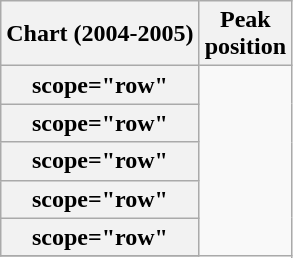<table class="wikitable sortable plainrowheaders" style="text-align:center;">
<tr>
<th scope="col">Chart (2004-2005)</th>
<th scope="col">Peak<br>position</th>
</tr>
<tr>
<th>scope="row" </th>
</tr>
<tr>
<th>scope="row"</th>
</tr>
<tr>
<th>scope="row"</th>
</tr>
<tr>
<th>scope="row"</th>
</tr>
<tr>
<th>scope="row"</th>
</tr>
<tr>
</tr>
</table>
